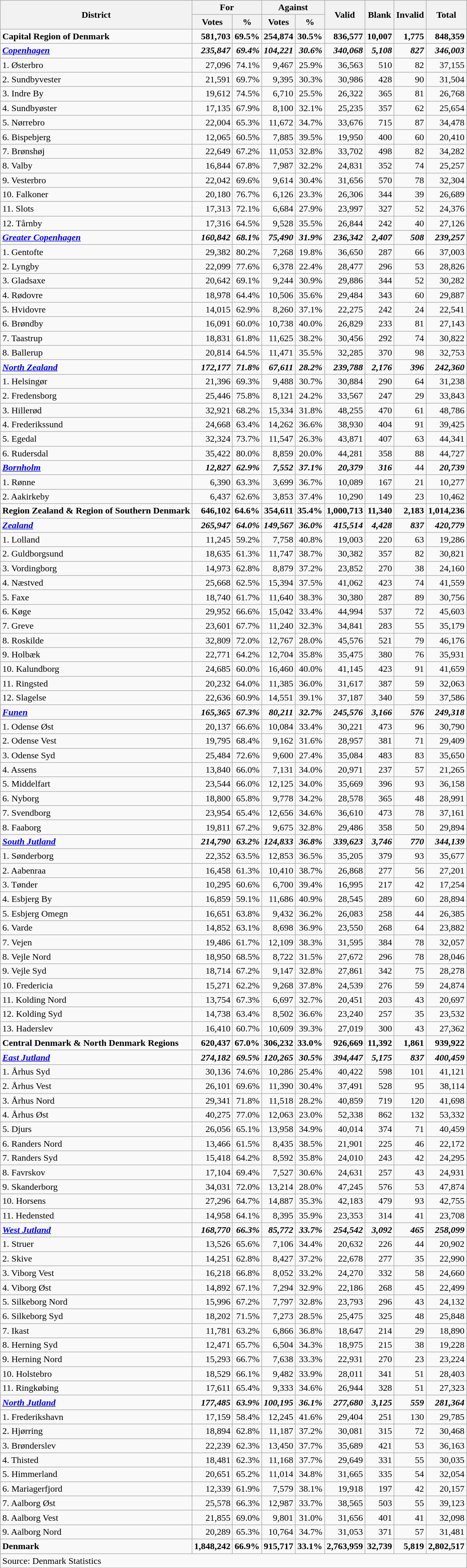<table class="wikitable sortable collapsible collapsed" style="text-align:right">
<tr>
<th rowspan=2>District</th>
<th colspan=2>For</th>
<th colspan=2>Against</th>
<th rowspan=2>Valid</th>
<th rowspan=2>Blank</th>
<th rowspan=2>Invalid</th>
<th rowspan=2>Total</th>
</tr>
<tr>
<th>Votes</th>
<th>%</th>
<th>Votes</th>
<th>%</th>
</tr>
<tr>
<td align=left><strong>Capital Region of Denmark</strong></td>
<td><strong>581,703</strong></td>
<td><strong>69.5%</strong></td>
<td><strong>254,874</strong></td>
<td><strong>30.5%</strong></td>
<td><strong>836,577</strong></td>
<td><strong>10,007</strong></td>
<td><strong>1,775</strong></td>
<td><strong>848,359</strong></td>
</tr>
<tr>
<td align=left><strong><em><a href='#'>Copenhagen</a></em></strong></td>
<td><strong><em>235,847</em></strong></td>
<td><strong><em>69.4%</em></strong></td>
<td><strong><em>104,221</em></strong></td>
<td><strong><em>30.6%</em></strong></td>
<td><strong><em>340,068</em></strong></td>
<td><strong><em>5,108</em></strong></td>
<td><strong><em>827</em></strong></td>
<td><strong><em>346,003</em></strong></td>
</tr>
<tr>
<td align=left>1. Østerbro</td>
<td>27,096</td>
<td>74.1%</td>
<td>9,467</td>
<td>25.9%</td>
<td>36,563</td>
<td>510</td>
<td>82</td>
<td>37,155</td>
</tr>
<tr>
<td align=left>2. Sundbyvester</td>
<td>21,591</td>
<td>69.7%</td>
<td>9,395</td>
<td>30.3%</td>
<td>30,986</td>
<td>428</td>
<td>90</td>
<td>31,504</td>
</tr>
<tr>
<td align=left>3. Indre By</td>
<td>19,612</td>
<td>74.5%</td>
<td>6,710</td>
<td>25.5%</td>
<td>26,322</td>
<td>365</td>
<td>81</td>
<td>26,768</td>
</tr>
<tr>
<td align=left>4. Sundbyøster</td>
<td>17,135</td>
<td>67.9%</td>
<td>8,100</td>
<td>32.1%</td>
<td>25,235</td>
<td>357</td>
<td>62</td>
<td>25,654</td>
</tr>
<tr>
<td align=left>5. Nørrebro</td>
<td>22,004</td>
<td>65.3%</td>
<td>11,672</td>
<td>34.7%</td>
<td>33,676</td>
<td>715</td>
<td>87</td>
<td>34,478</td>
</tr>
<tr>
<td align=left>6. Bispebjerg</td>
<td>12,065</td>
<td>60.5%</td>
<td>7,885</td>
<td>39.5%</td>
<td>19,950</td>
<td>400</td>
<td>60</td>
<td>20,410</td>
</tr>
<tr>
<td align=left>7. Brønshøj</td>
<td>22,649</td>
<td>67.2%</td>
<td>11,053</td>
<td>32.8%</td>
<td>33,702</td>
<td>498</td>
<td>82</td>
<td>34,282</td>
</tr>
<tr>
<td align=left>8. Valby</td>
<td>16,844</td>
<td>67.8%</td>
<td>7,987</td>
<td>32.2%</td>
<td>24,831</td>
<td>352</td>
<td>74</td>
<td>25,257</td>
</tr>
<tr>
<td align=left>9. Vesterbro</td>
<td>22,042</td>
<td>69.6%</td>
<td>9,614</td>
<td>30.4%</td>
<td>31,656</td>
<td>570</td>
<td>78</td>
<td>32,304</td>
</tr>
<tr>
<td align=left>10. Falkoner</td>
<td>20,180</td>
<td>76.7%</td>
<td>6,126</td>
<td>23.3%</td>
<td>26,306</td>
<td>344</td>
<td>39</td>
<td>26,689</td>
</tr>
<tr>
<td align=left>11. Slots</td>
<td>17,313</td>
<td>72.1%</td>
<td>6,684</td>
<td>27.9%</td>
<td>23,997</td>
<td>327</td>
<td>52</td>
<td>24,376</td>
</tr>
<tr>
<td align=left>12. Tårnby</td>
<td>17,316</td>
<td>64.5%</td>
<td>9,528</td>
<td>35.5%</td>
<td>26,844</td>
<td>242</td>
<td>40</td>
<td>27,126</td>
</tr>
<tr>
<td align=left><strong><em><a href='#'>Greater Copenhagen</a></em></strong></td>
<td><strong><em>160,842</em></strong></td>
<td><strong><em>68.1%</em></strong></td>
<td><strong><em>75,490</em></strong></td>
<td><strong><em>31.9%</em></strong></td>
<td><strong><em>236,342</em></strong></td>
<td><strong><em>2,407</em></strong></td>
<td><strong><em>508</em></strong></td>
<td><strong><em>239,257</em></strong></td>
</tr>
<tr>
<td align=left>1. Gentofte</td>
<td>29,382</td>
<td>80.2%</td>
<td>7,268</td>
<td>19.8%</td>
<td>36,650</td>
<td>287</td>
<td>66</td>
<td>37,003</td>
</tr>
<tr>
<td align=left>2. Lyngby</td>
<td>22,099</td>
<td>77.6%</td>
<td>6,378</td>
<td>22.4%</td>
<td>28,477</td>
<td>296</td>
<td>53</td>
<td>28,826</td>
</tr>
<tr>
<td align=left>3. Gladsaxe</td>
<td>20,642</td>
<td>69.1%</td>
<td>9,244</td>
<td>30.9%</td>
<td>29,886</td>
<td>344</td>
<td>52</td>
<td>30,282</td>
</tr>
<tr>
<td align=left>4. Rødovre</td>
<td>18,978</td>
<td>64.4%</td>
<td>10,506</td>
<td>35.6%</td>
<td>29,484</td>
<td>343</td>
<td>60</td>
<td>29,887</td>
</tr>
<tr>
<td align=left>5. Hvidovre</td>
<td>14,015</td>
<td>62.9%</td>
<td>8,260</td>
<td>37.1%</td>
<td>22,275</td>
<td>242</td>
<td>24</td>
<td>22,541</td>
</tr>
<tr>
<td align=left>6. Brøndby</td>
<td>16,091</td>
<td>60.0%</td>
<td>10,738</td>
<td>40.0%</td>
<td>26,829</td>
<td>233</td>
<td>81</td>
<td>27,143</td>
</tr>
<tr>
<td align=left>7. Taastrup</td>
<td>18,831</td>
<td>61.8%</td>
<td>11,625</td>
<td>38.2%</td>
<td>30,456</td>
<td>292</td>
<td>74</td>
<td>30,822</td>
</tr>
<tr>
<td align=left>8. Ballerup</td>
<td>20,814</td>
<td>64.5%</td>
<td>11,471</td>
<td>35.5%</td>
<td>32,285</td>
<td>370</td>
<td>98</td>
<td>32,753</td>
</tr>
<tr>
<td align=left><strong><em><a href='#'>North Zealand</a></em></strong></td>
<td><strong><em>172,177</em></strong></td>
<td><strong><em>71.8%</em></strong></td>
<td><strong><em>67,611</em></strong></td>
<td><strong><em>28.2%</em></strong></td>
<td><strong><em>239,788</em></strong></td>
<td><strong><em>2,176</em></strong></td>
<td><strong><em>396</em></strong></td>
<td><strong><em>242,360</em></strong></td>
</tr>
<tr>
<td align=left>1. Helsingør</td>
<td>21,396</td>
<td>69.3%</td>
<td>9,488</td>
<td>30.7%</td>
<td>30,884</td>
<td>290</td>
<td>64</td>
<td>31,238</td>
</tr>
<tr>
<td align=left>2. Fredensborg</td>
<td>25,446</td>
<td>75.8%</td>
<td>8,121</td>
<td>24.2%</td>
<td>33,567</td>
<td>247</td>
<td>29</td>
<td>33,843</td>
</tr>
<tr>
<td align=left>3. Hillerød</td>
<td>32,921</td>
<td>68.2%</td>
<td>15,334</td>
<td>31.8%</td>
<td>48,255</td>
<td>470</td>
<td>61</td>
<td>48,786</td>
</tr>
<tr>
<td align=left>4. Frederikssund</td>
<td>24,668</td>
<td>63.4%</td>
<td>14,262</td>
<td>36.6%</td>
<td>38,930</td>
<td>404</td>
<td>91</td>
<td>39,425</td>
</tr>
<tr>
<td align=left>5. Egedal</td>
<td>32,324</td>
<td>73.7%</td>
<td>11,547</td>
<td>26.3%</td>
<td>43,871</td>
<td>407</td>
<td>63</td>
<td>44,341</td>
</tr>
<tr>
<td align=left>6. Rudersdal</td>
<td>35,422</td>
<td>80.0%</td>
<td>8,859</td>
<td>20.0%</td>
<td>44,281</td>
<td>358</td>
<td>88</td>
<td>44,727</td>
</tr>
<tr>
<td align=left><strong><em><a href='#'>Bornholm</a></em></strong></td>
<td><strong><em>12,827</em></strong></td>
<td><strong><em>62.9%</em></strong></td>
<td><strong><em>7,552</em></strong></td>
<td><strong><em>37.1%</em></strong></td>
<td><strong><em>20,379</em></strong></td>
<td><strong><em>316</em></strong></td>
<td>44</td>
<td><strong><em>20,739</em></strong></td>
</tr>
<tr>
<td align=left>1. Rønne</td>
<td>6,390</td>
<td>63.3%</td>
<td>3,699</td>
<td>36.7%</td>
<td>10,089</td>
<td>167</td>
<td>21</td>
<td>10,277</td>
</tr>
<tr>
<td align=left>2. Aakirkeby</td>
<td>6,437</td>
<td>62.6%</td>
<td>3,853</td>
<td>37.4%</td>
<td>10,290</td>
<td>149</td>
<td>23</td>
<td>10,462</td>
</tr>
<tr>
<td align=left><strong>Region Zealand & Region of Southern Denmark</strong></td>
<td><strong>646,102</strong></td>
<td><strong>64.6%</strong></td>
<td><strong>354,611</strong></td>
<td><strong>35.4%</strong></td>
<td><strong>1,000,713</strong></td>
<td><strong>11,340</strong></td>
<td><strong>2,183</strong></td>
<td><strong>1,014,236</strong></td>
</tr>
<tr>
<td align=left><strong><em><a href='#'>Zealand</a></em></strong></td>
<td><strong><em>265,947</em></strong></td>
<td><strong><em>64.0%</em></strong></td>
<td><strong><em>149,567</em></strong></td>
<td><strong><em>36.0%</em></strong></td>
<td><strong><em>415,514</em></strong></td>
<td><strong><em>4,428</em></strong></td>
<td><strong><em>837</em></strong></td>
<td><strong><em>420,779</em></strong></td>
</tr>
<tr>
<td align=left>1. Lolland</td>
<td>11,245</td>
<td>59.2%</td>
<td>7,758</td>
<td>40.8%</td>
<td>19,003</td>
<td>220</td>
<td>63</td>
<td>19,286</td>
</tr>
<tr>
<td align=left>2. Guldborgsund</td>
<td>18,635</td>
<td>61.3%</td>
<td>11,747</td>
<td>38.7%</td>
<td>30,382</td>
<td>357</td>
<td>82</td>
<td>30,821</td>
</tr>
<tr>
<td align=left>3. Vordingborg</td>
<td>14,973</td>
<td>62.8%</td>
<td>8,879</td>
<td>37.2%</td>
<td>23,852</td>
<td>270</td>
<td>38</td>
<td>24,160</td>
</tr>
<tr>
<td align=left>4. Næstved</td>
<td>25,668</td>
<td>62.5%</td>
<td>15,394</td>
<td>37.5%</td>
<td>41,062</td>
<td>423</td>
<td>74</td>
<td>41,559</td>
</tr>
<tr>
<td align=left>5. Faxe</td>
<td>18,740</td>
<td>61.7%</td>
<td>11,640</td>
<td>38.3%</td>
<td>30,380</td>
<td>287</td>
<td>89</td>
<td>30,756</td>
</tr>
<tr>
<td align=left>6. Køge</td>
<td>29,952</td>
<td>66.6%</td>
<td>15,042</td>
<td>33.4%</td>
<td>44,994</td>
<td>537</td>
<td>72</td>
<td>45,603</td>
</tr>
<tr>
<td align=left>7. Greve</td>
<td>23,601</td>
<td>67.7%</td>
<td>11,240</td>
<td>32.3%</td>
<td>34,841</td>
<td>283</td>
<td>55</td>
<td>35,179</td>
</tr>
<tr>
<td align=left>8. Roskilde</td>
<td>32,809</td>
<td>72.0%</td>
<td>12,767</td>
<td>28.0%</td>
<td>45,576</td>
<td>521</td>
<td>79</td>
<td>46,176</td>
</tr>
<tr>
<td align=left>9. Holbæk</td>
<td>22,771</td>
<td>64.2%</td>
<td>12,704</td>
<td>35.8%</td>
<td>35,475</td>
<td>380</td>
<td>76</td>
<td>35,931</td>
</tr>
<tr>
<td align=left>10. Kalundborg</td>
<td>24,685</td>
<td>60.0%</td>
<td>16,460</td>
<td>40.0%</td>
<td>41,145</td>
<td>423</td>
<td>91</td>
<td>41,659</td>
</tr>
<tr>
<td align=left>11. Ringsted</td>
<td>20,232</td>
<td>64.0%</td>
<td>11,385</td>
<td>36.0%</td>
<td>31,617</td>
<td>387</td>
<td>59</td>
<td>32,063</td>
</tr>
<tr>
<td align=left>12. Slagelse</td>
<td>22,636</td>
<td>60.9%</td>
<td>14,551</td>
<td>39.1%</td>
<td>37,187</td>
<td>340</td>
<td>59</td>
<td>37,586</td>
</tr>
<tr>
<td align=left><strong><em><a href='#'>Funen</a></em></strong></td>
<td><strong><em>165,365</em></strong></td>
<td><strong><em>67.3%</em></strong></td>
<td><strong><em>80,211</em></strong></td>
<td><strong><em>32.7%</em></strong></td>
<td><strong><em>245,576</em></strong></td>
<td><strong><em>3,166</em></strong></td>
<td><strong><em>576</em></strong></td>
<td><strong><em>249,318</em></strong></td>
</tr>
<tr>
<td align=left>1. Odense Øst</td>
<td>20,137</td>
<td>66.6%</td>
<td>10,084</td>
<td>33.4%</td>
<td>30,221</td>
<td>473</td>
<td>96</td>
<td>30,790</td>
</tr>
<tr>
<td align=left>2. Odense Vest</td>
<td>19,795</td>
<td>68.4%</td>
<td>9,162</td>
<td>31.6%</td>
<td>28,957</td>
<td>381</td>
<td>71</td>
<td>29,409</td>
</tr>
<tr>
<td align=left>3. Odense Syd</td>
<td>25,484</td>
<td>72.6%</td>
<td>9,600</td>
<td>27.4%</td>
<td>35,084</td>
<td>483</td>
<td>83</td>
<td>35,650</td>
</tr>
<tr>
<td align=left>4. Assens</td>
<td>13,840</td>
<td>66.0%</td>
<td>7,131</td>
<td>34.0%</td>
<td>20,971</td>
<td>237</td>
<td>57</td>
<td>21,265</td>
</tr>
<tr>
<td align=left>5. Middelfart</td>
<td>23,544</td>
<td>66.0%</td>
<td>12,125</td>
<td>34.0%</td>
<td>35,669</td>
<td>396</td>
<td>93</td>
<td>36,158</td>
</tr>
<tr>
<td align=left>6. Nyborg</td>
<td>18,800</td>
<td>65.8%</td>
<td>9,778</td>
<td>34.2%</td>
<td>28,578</td>
<td>365</td>
<td>48</td>
<td>28,991</td>
</tr>
<tr>
<td align=left>7. Svendborg</td>
<td>23,954</td>
<td>65.4%</td>
<td>12,656</td>
<td>34.6%</td>
<td>36,610</td>
<td>473</td>
<td>78</td>
<td>37,161</td>
</tr>
<tr>
<td align=left>8. Faaborg</td>
<td>19,811</td>
<td>67.2%</td>
<td>9,675</td>
<td>32.8%</td>
<td>29,486</td>
<td>358</td>
<td>50</td>
<td>29,894</td>
</tr>
<tr>
<td align=left><strong><em><a href='#'>South Jutland</a></em></strong></td>
<td><strong><em>214,790</em></strong></td>
<td><strong><em>63.2%</em></strong></td>
<td><strong><em>124,833</em></strong></td>
<td><strong><em>36.8%</em></strong></td>
<td><strong><em>339,623</em></strong></td>
<td><strong><em>3,746</em></strong></td>
<td><strong><em>770</em></strong></td>
<td><strong><em>344,139</em></strong></td>
</tr>
<tr>
<td align=left>1. Sønderborg</td>
<td>22,352</td>
<td>63.5%</td>
<td>12,853</td>
<td>36.5%</td>
<td>35,205</td>
<td>379</td>
<td>93</td>
<td>35,677</td>
</tr>
<tr>
<td align=left>2. Aabenraa</td>
<td>16,458</td>
<td>61.3%</td>
<td>10,410</td>
<td>38.7%</td>
<td>26,868</td>
<td>277</td>
<td>56</td>
<td>27,201</td>
</tr>
<tr>
<td align=left>3. Tønder</td>
<td>10,295</td>
<td>60.6%</td>
<td>6,700</td>
<td>39.4%</td>
<td>16,995</td>
<td>217</td>
<td>42</td>
<td>17,254</td>
</tr>
<tr>
<td align=left>4. Esbjerg By</td>
<td>16,859</td>
<td>59.1%</td>
<td>11,686</td>
<td>40.9%</td>
<td>28,545</td>
<td>289</td>
<td>60</td>
<td>28,894</td>
</tr>
<tr>
<td align=left>5. Esbjerg Omegn</td>
<td>16,651</td>
<td>63.8%</td>
<td>9,432</td>
<td>36.2%</td>
<td>26,083</td>
<td>258</td>
<td>44</td>
<td>26,385</td>
</tr>
<tr>
<td align=left>6. Varde</td>
<td>14,852</td>
<td>63.1%</td>
<td>8,698</td>
<td>36.9%</td>
<td>23,550</td>
<td>268</td>
<td>64</td>
<td>23,882</td>
</tr>
<tr>
<td align=left>7. Vejen</td>
<td>19,486</td>
<td>61.7%</td>
<td>12,109</td>
<td>38.3%</td>
<td>31,595</td>
<td>384</td>
<td>78</td>
<td>32,057</td>
</tr>
<tr>
<td align=left>8. Vejle Nord</td>
<td>18,950</td>
<td>68.5%</td>
<td>8,722</td>
<td>31.5%</td>
<td>27,672</td>
<td>296</td>
<td>78</td>
<td>28,046</td>
</tr>
<tr>
<td align=left>9. Vejle Syd</td>
<td>18,714</td>
<td>67.2%</td>
<td>9,147</td>
<td>32.8%</td>
<td>27,861</td>
<td>342</td>
<td>75</td>
<td>28,278</td>
</tr>
<tr>
<td align=left>10. Fredericia</td>
<td>15,271</td>
<td>62.2%</td>
<td>9,268</td>
<td>37.8%</td>
<td>24,539</td>
<td>276</td>
<td>59</td>
<td>24,874</td>
</tr>
<tr>
<td align=left>11. Kolding Nord</td>
<td>13,754</td>
<td>67.3%</td>
<td>6,697</td>
<td>32.7%</td>
<td>20,451</td>
<td>203</td>
<td>43</td>
<td>20,697</td>
</tr>
<tr>
<td align=left>12. Kolding Syd</td>
<td>14,738</td>
<td>63.4%</td>
<td>8,502</td>
<td>36.6%</td>
<td>23,240</td>
<td>257</td>
<td>35</td>
<td>23,532</td>
</tr>
<tr>
<td align=left>13. Haderslev</td>
<td>16,410</td>
<td>60.7%</td>
<td>10,609</td>
<td>39.3%</td>
<td>27,019</td>
<td>300</td>
<td>43</td>
<td>27,362</td>
</tr>
<tr>
<td align=left><strong>Central Denmark & North Denmark Regions</strong></td>
<td><strong>620,437</strong></td>
<td><strong>67.0%</strong></td>
<td><strong>306,232</strong></td>
<td><strong>33.0%</strong></td>
<td><strong>926,669</strong></td>
<td><strong>11,392</strong></td>
<td><strong>1,861</strong></td>
<td><strong>939,922</strong></td>
</tr>
<tr>
<td align=left><strong><em><a href='#'>East Jutland</a></em></strong></td>
<td><strong><em>274,182</em></strong></td>
<td><strong><em>69.5%</em></strong></td>
<td><strong><em>120,265</em></strong></td>
<td><strong><em>30.5%</em></strong></td>
<td><strong><em>394,447</em></strong></td>
<td><strong><em>5,175</em></strong></td>
<td><strong><em>837</em></strong></td>
<td><strong><em>400,459</em></strong></td>
</tr>
<tr>
<td align=left>1. Århus Syd</td>
<td>30,136</td>
<td>74.6%</td>
<td>10,286</td>
<td>25.4%</td>
<td>40,422</td>
<td>598</td>
<td>101</td>
<td>41,121</td>
</tr>
<tr>
<td align=left>2. Århus Vest</td>
<td>26,101</td>
<td>69.6%</td>
<td>11,390</td>
<td>30.4%</td>
<td>37,491</td>
<td>528</td>
<td>95</td>
<td>38,114</td>
</tr>
<tr>
<td align=left>3. Århus Nord</td>
<td>29,341</td>
<td>71.8%</td>
<td>11,518</td>
<td>28.2%</td>
<td>40,859</td>
<td>719</td>
<td>120</td>
<td>41,698</td>
</tr>
<tr>
<td align=left>4. Århus Øst</td>
<td>40,275</td>
<td>77.0%</td>
<td>12,063</td>
<td>23.0%</td>
<td>52,338</td>
<td>862</td>
<td>132</td>
<td>53,332</td>
</tr>
<tr>
<td align=left>5. Djurs</td>
<td>26,056</td>
<td>65.1%</td>
<td>13,958</td>
<td>34.9%</td>
<td>40,014</td>
<td>374</td>
<td>71</td>
<td>40,459</td>
</tr>
<tr>
<td align=left>6. Randers Nord</td>
<td>13,466</td>
<td>61.5%</td>
<td>8,435</td>
<td>38.5%</td>
<td>21,901</td>
<td>225</td>
<td>46</td>
<td>22,172</td>
</tr>
<tr>
<td align=left>7. Randers Syd</td>
<td>15,418</td>
<td>64.2%</td>
<td>8,592</td>
<td>35.8%</td>
<td>24,010</td>
<td>243</td>
<td>42</td>
<td>24,295</td>
</tr>
<tr>
<td align=left>8. Favrskov</td>
<td>17,104</td>
<td>69.4%</td>
<td>7,527</td>
<td>30.6%</td>
<td>24,631</td>
<td>257</td>
<td>43</td>
<td>24,931</td>
</tr>
<tr>
<td align=left>9. Skanderborg</td>
<td>34,031</td>
<td>72.0%</td>
<td>13,214</td>
<td>28.0%</td>
<td>47,245</td>
<td>576</td>
<td>53</td>
<td>47,874</td>
</tr>
<tr>
<td align=left>10. Horsens</td>
<td>27,296</td>
<td>64.7%</td>
<td>14,887</td>
<td>35.3%</td>
<td>42,183</td>
<td>479</td>
<td>93</td>
<td>42,755</td>
</tr>
<tr>
<td align=left>11. Hedensted</td>
<td>14,958</td>
<td>64.1%</td>
<td>8,395</td>
<td>35.9%</td>
<td>23,353</td>
<td>314</td>
<td>41</td>
<td>23,708</td>
</tr>
<tr>
<td align=left><strong><em><a href='#'>West Jutland</a></em></strong></td>
<td><strong><em>168,770</em></strong></td>
<td><strong><em>66.3%</em></strong></td>
<td><strong><em>85,772</em></strong></td>
<td><strong><em>33.7%</em></strong></td>
<td><strong><em>254,542</em></strong></td>
<td><strong><em>3,092</em></strong></td>
<td><strong><em>465</em></strong></td>
<td><strong><em>258,099</em></strong></td>
</tr>
<tr>
<td align=left>1. Struer</td>
<td>13,526</td>
<td>65.6%</td>
<td>7,106</td>
<td>34.4%</td>
<td>20,632</td>
<td>226</td>
<td>44</td>
<td>20,902</td>
</tr>
<tr>
<td align=left>2. Skive</td>
<td>14,251</td>
<td>62.8%</td>
<td>8,427</td>
<td>37.2%</td>
<td>22,678</td>
<td>277</td>
<td>35</td>
<td>22,990</td>
</tr>
<tr>
<td align=left>3. Viborg Vest</td>
<td>16,218</td>
<td>66.8%</td>
<td>8,052</td>
<td>33.2%</td>
<td>24,270</td>
<td>332</td>
<td>58</td>
<td>24,660</td>
</tr>
<tr>
<td align=left>4. Viborg Øst</td>
<td>14,892</td>
<td>67.1%</td>
<td>7,294</td>
<td>32.9%</td>
<td>22,186</td>
<td>268</td>
<td>45</td>
<td>22,499</td>
</tr>
<tr>
<td align=left>5. Silkeborg Nord</td>
<td>15,996</td>
<td>67.2%</td>
<td>7,797</td>
<td>32.8%</td>
<td>23,793</td>
<td>296</td>
<td>43</td>
<td>24,132</td>
</tr>
<tr>
<td align=left>6. Silkeborg Syd</td>
<td>18,202</td>
<td>71.5%</td>
<td>7,273</td>
<td>28.5%</td>
<td>25,475</td>
<td>325</td>
<td>48</td>
<td>25,848</td>
</tr>
<tr>
<td align=left>7. Ikast</td>
<td>11,781</td>
<td>63.2%</td>
<td>6,866</td>
<td>36.8%</td>
<td>18,647</td>
<td>214</td>
<td>29</td>
<td>18,890</td>
</tr>
<tr>
<td align=left>8. Herning Syd</td>
<td>12,471</td>
<td>65.7%</td>
<td>6,504</td>
<td>34.3%</td>
<td>18,975</td>
<td>215</td>
<td>38</td>
<td>19,228</td>
</tr>
<tr>
<td align=left>9. Herning Nord</td>
<td>15,293</td>
<td>66.7%</td>
<td>7,638</td>
<td>33.3%</td>
<td>22,931</td>
<td>270</td>
<td>23</td>
<td>23,224</td>
</tr>
<tr>
<td align=left>10. Holstebro</td>
<td>18,529</td>
<td>66.1%</td>
<td>9,482</td>
<td>33.9%</td>
<td>28,011</td>
<td>341</td>
<td>51</td>
<td>28,403</td>
</tr>
<tr>
<td align=left>11. Ringkøbing</td>
<td>17,611</td>
<td>65.4%</td>
<td>9,333</td>
<td>34.6%</td>
<td>26,944</td>
<td>328</td>
<td>51</td>
<td>27,323</td>
</tr>
<tr>
<td align=left><strong><em><a href='#'>North Jutland</a></em></strong></td>
<td><strong><em>177,485</em></strong></td>
<td><strong><em>63.9%</em></strong></td>
<td><strong><em>100,195</em></strong></td>
<td><strong><em>36.1%</em></strong></td>
<td><strong><em>277,680</em></strong></td>
<td><strong><em>3,125</em></strong></td>
<td><strong><em>559</em></strong></td>
<td><strong><em>281,364</em></strong></td>
</tr>
<tr>
<td align=left>1. Frederikshavn</td>
<td>17,159</td>
<td>58.4%</td>
<td>12,245</td>
<td>41.6%</td>
<td>29,404</td>
<td>251</td>
<td>130</td>
<td>29,785</td>
</tr>
<tr>
<td align=left>2. Hjørring</td>
<td>18,894</td>
<td>62.8%</td>
<td>11,187</td>
<td>37.2%</td>
<td>30,081</td>
<td>315</td>
<td>72</td>
<td>30,468</td>
</tr>
<tr>
<td align=left>3. Brønderslev</td>
<td>22,239</td>
<td>62.3%</td>
<td>13,450</td>
<td>37.7%</td>
<td>35,689</td>
<td>421</td>
<td>53</td>
<td>36,163</td>
</tr>
<tr>
<td align=left>4. Thisted</td>
<td>18,481</td>
<td>62.3%</td>
<td>11,168</td>
<td>37.7%</td>
<td>29,649</td>
<td>331</td>
<td>55</td>
<td>30,035</td>
</tr>
<tr>
<td align=left>5. Himmerland</td>
<td>20,651</td>
<td>65.2%</td>
<td>11,014</td>
<td>34.8%</td>
<td>31,665</td>
<td>335</td>
<td>54</td>
<td>32,054</td>
</tr>
<tr>
<td align=left>6. Mariagerfjord</td>
<td>12,339</td>
<td>61.9%</td>
<td>7,579</td>
<td>38.1%</td>
<td>19,918</td>
<td>197</td>
<td>42</td>
<td>20,157</td>
</tr>
<tr>
<td align=left>7. Aalborg Øst</td>
<td>25,578</td>
<td>66.3%</td>
<td>12,987</td>
<td>33.7%</td>
<td>38,565</td>
<td>503</td>
<td>55</td>
<td>39,123</td>
</tr>
<tr>
<td align=left>8. Aalborg Vest</td>
<td>21,855</td>
<td>69.0%</td>
<td>9,801</td>
<td>31.0%</td>
<td>31,656</td>
<td>401</td>
<td>41</td>
<td>32,098</td>
</tr>
<tr>
<td align=left>9. Aalborg Nord</td>
<td>20,289</td>
<td>65.3%</td>
<td>10,764</td>
<td>34.7%</td>
<td>31,053</td>
<td>371</td>
<td>57</td>
<td>31,481</td>
</tr>
<tr class="sortbottom" style=font-weight:bold>
<td align=left>Denmark</td>
<td>1,848,242</td>
<td>66.9%</td>
<td>915,717</td>
<td>33.1%</td>
<td>2,763,959</td>
<td>32,739</td>
<td>5,819</td>
<td>2,802,517</td>
</tr>
<tr class="sortbottom">
<td colspan="9" style="text-align:left;">Source: Denmark Statistics</td>
</tr>
</table>
